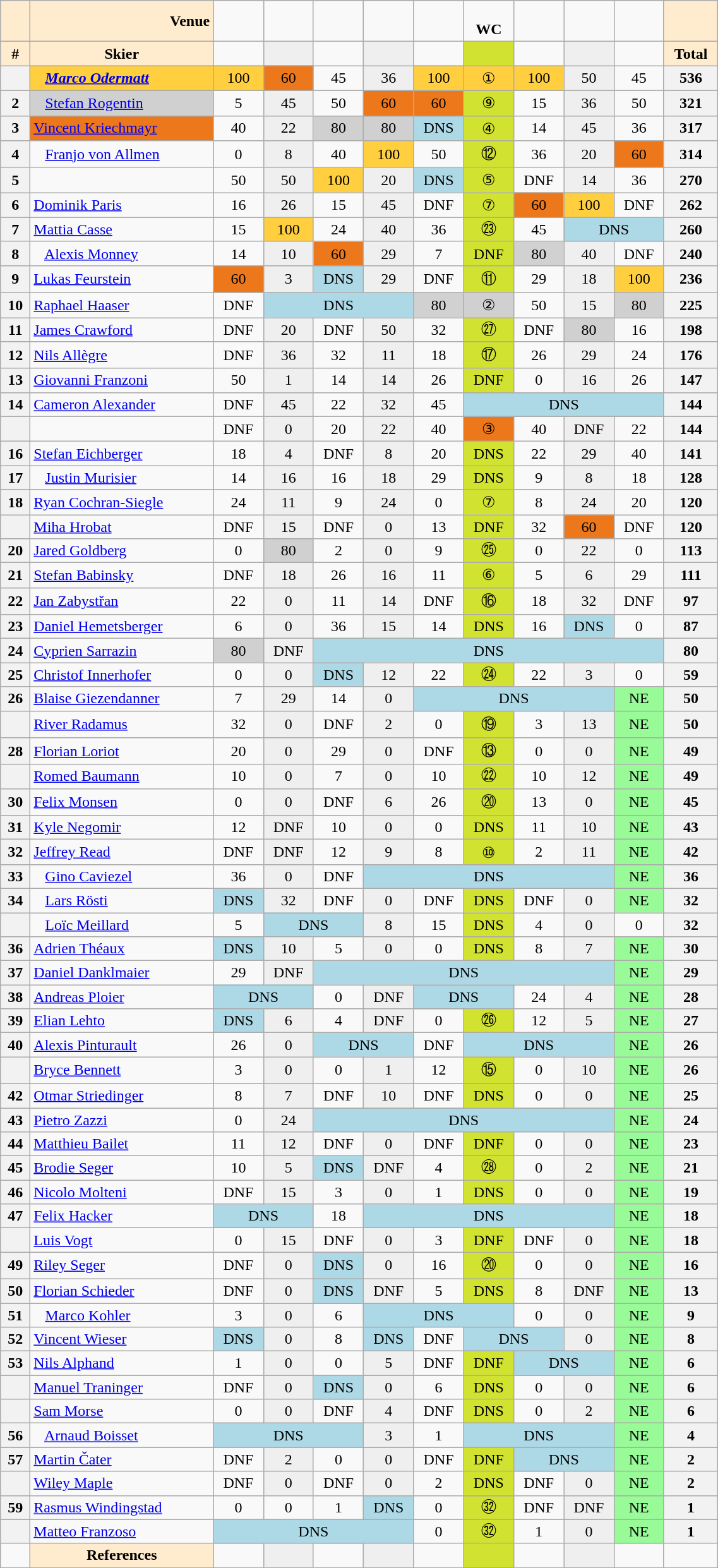<table class="wikitable" width=60% style="font-size:100%; text-align:center;">
<tr>
<td bgcolor=ffebcd></td>
<td align=right bgcolor=ffebcd><strong>Venue</strong></td>
<td></td>
<td></td>
<td></td>
<td></td>
<td></td>
<td><br><strong>WC</strong></td>
<td></td>
<td></td>
<td></td>
<td bgcolor=ffebcd></td>
</tr>
<tr>
<td bgcolor=ffebcd><strong>#</strong></td>
<td bgcolor=ffebcd><strong>Skier</strong></td>
<td></td>
<td bgcolor=efefef></td>
<td></td>
<td bgcolor=efefef></td>
<td></td>
<td bgcolor=d1e231></td>
<td></td>
<td bgcolor=efefef></td>
<td></td>
<td bgcolor=ffebcd><strong>Total</strong></td>
</tr>
<tr>
<th></th>
<td align=left bgcolor=ffcf40>   <strong><em><a href='#'>Marco Odermatt</a></em></strong></td>
<td bgcolor=ffcf40>100</td>
<td bgcolor=ec781b>60</td>
<td>45</td>
<td bgcolor=efefef>36</td>
<td bgcolor=ffcf40>100</td>
<td bgcolor=ffcf40>①</td>
<td bgcolor=ffcf40>100</td>
<td bgcolor=efefef>50</td>
<td>45</td>
<th>536</th>
</tr>
<tr>
<th>2</th>
<td align=left bgcolor=d0d0d0>   <a href='#'>Stefan Rogentin</a></td>
<td>5</td>
<td bgcolor=efefef>45</td>
<td>50</td>
<td bgcolor=ec781b>60</td>
<td bgcolor=ec781b>60</td>
<td bgcolor=d1e231>⑨</td>
<td>15</td>
<td bgcolor=efefef>36</td>
<td>50</td>
<th>321</th>
</tr>
<tr>
<th>3</th>
<td align=left bgcolor=ec781b> <a href='#'>Vincent Kriechmayr</a></td>
<td>40</td>
<td bgcolor=efefef>22</td>
<td bgcolor=d0d0d0>80</td>
<td bgcolor=d0d0d0>80</td>
<td bgcolor=add8e6>DNS</td>
<td bgcolor=d1e231>④</td>
<td>14</td>
<td bgcolor=efefef>45</td>
<td>36</td>
<th>317</th>
</tr>
<tr>
<th>4</th>
<td align=left>   <a href='#'>Franjo von Allmen</a></td>
<td>0</td>
<td bgcolor=efefef>8</td>
<td>40</td>
<td bgcolor=ffcf40>100</td>
<td>50</td>
<td bgcolor=d1e231>⑫</td>
<td>36</td>
<td bgcolor=efefef>20</td>
<td bgcolor=ec781b>60</td>
<th>314</th>
</tr>
<tr>
<th>5</th>
<td align=left></td>
<td>50</td>
<td bgcolor=efefef>50</td>
<td bgcolor=ffcf40>100</td>
<td bgcolor=efefef>20</td>
<td bgcolor=add8e6>DNS</td>
<td bgcolor=d1e231>⑤</td>
<td>DNF</td>
<td bgcolor=efefef>14</td>
<td>36</td>
<th>270</th>
</tr>
<tr>
<th>6</th>
<td align=left> <a href='#'>Dominik Paris</a></td>
<td>16</td>
<td bgcolor=efefef>26</td>
<td>15</td>
<td bgcolor=efefef>45</td>
<td>DNF</td>
<td bgcolor=d1e231>⑦</td>
<td bgcolor=ec781b>60</td>
<td bgcolor=ffcf40>100</td>
<td>DNF</td>
<th>262</th>
</tr>
<tr>
<th>7</th>
<td align=left> <a href='#'>Mattia Casse</a></td>
<td>15</td>
<td bgcolor=ffcf40>100</td>
<td>24</td>
<td bgcolor=efefef>40</td>
<td>36</td>
<td bgcolor=d1e231>㉓</td>
<td>45</td>
<td colspan=2 bgcolor=add8e6>DNS</td>
<th>260</th>
</tr>
<tr>
<th>8</th>
<td align=left>   <a href='#'>Alexis Monney</a></td>
<td>14</td>
<td bgcolor=efefef>10</td>
<td bgcolor=ec781b>60</td>
<td bgcolor=efefef>29</td>
<td>7</td>
<td bgcolor=d1e231>DNF</td>
<td bgcolor=d1d1d1>80</td>
<td bgcolor=efefef>40</td>
<td>DNF</td>
<th>240</th>
</tr>
<tr>
<th>9</th>
<td align=left> <a href='#'>Lukas Feurstein</a></td>
<td bgcolor=ec781b>60</td>
<td bgcolor=efefef>3</td>
<td bgcolor=add8e6>DNS</td>
<td bgcolor=efefef>29</td>
<td>DNF</td>
<td bgcolor=d1e231>⑪</td>
<td>29</td>
<td bgcolor=efefef>18</td>
<td bgcolor=ffcf40>100</td>
<th>236</th>
</tr>
<tr>
<th>10</th>
<td align=left> <a href='#'>Raphael Haaser</a></td>
<td>DNF</td>
<td colspan=3 bgcolor=add8e6>DNS</td>
<td bgcolor=d1d1d1>80</td>
<td bgcolor=d0d0d0>②</td>
<td>50</td>
<td bgcolor=efefef>15</td>
<td bgcolor=d0d0d0>80</td>
<th>225</th>
</tr>
<tr>
<th>11</th>
<td align=left> <a href='#'>James Crawford</a></td>
<td>DNF</td>
<td bgcolor=efefef>20</td>
<td>DNF</td>
<td bgcolor=efefef>50</td>
<td>32</td>
<td bgcolor=d1e231>㉗</td>
<td>DNF</td>
<td bgcolor=d0d0d0>80</td>
<td>16</td>
<th>198</th>
</tr>
<tr>
<th>12</th>
<td align=left> <a href='#'>Nils Allègre</a></td>
<td>DNF</td>
<td bgcolor=efefef>36</td>
<td>32</td>
<td bgcolor=efefef>11</td>
<td>18</td>
<td bgcolor=d1e231>⑰</td>
<td>26</td>
<td bgcolor=efefef>29</td>
<td>24</td>
<th>176</th>
</tr>
<tr>
<th>13</th>
<td align=left> <a href='#'>Giovanni Franzoni</a></td>
<td>50</td>
<td bgcolor=efefef>1</td>
<td>14</td>
<td bgcolor=efefef>14</td>
<td>26</td>
<td bgcolor=d1e231>DNF</td>
<td>0</td>
<td bgcolor=efefef>16</td>
<td>26</td>
<th>147</th>
</tr>
<tr>
<th>14</th>
<td align=left> <a href='#'>Cameron Alexander</a></td>
<td>DNF</td>
<td bgcolor=efefef>45</td>
<td>22</td>
<td bgcolor=efefef>32</td>
<td>45</td>
<td colspan=4 bgcolor=add8e6>DNS</td>
<th>144</th>
</tr>
<tr>
<th></th>
<td align=left></td>
<td>DNF</td>
<td bgcolor=efefef>0</td>
<td>20</td>
<td bgcolor=efefef>22</td>
<td>40</td>
<td bgcolor=ec781b>③</td>
<td>40</td>
<td bgcolor=efefef>DNF</td>
<td>22</td>
<th>144</th>
</tr>
<tr>
<th>16</th>
<td align=left> <a href='#'>Stefan Eichberger</a></td>
<td>18</td>
<td bgcolor=efefef>4</td>
<td>DNF</td>
<td bgcolor=efefef>8</td>
<td>20</td>
<td bgcolor=d1e231>DNS</td>
<td>22</td>
<td bgcolor=efefef>29</td>
<td>40</td>
<th>141</th>
</tr>
<tr>
<th>17</th>
<td align=left>   <a href='#'>Justin Murisier</a></td>
<td>14</td>
<td bgcolor=efefef>16</td>
<td>16</td>
<td bgcolor=efefef>18</td>
<td>29</td>
<td bgcolor=d1e231>DNS</td>
<td>9</td>
<td bgcolor=efefef>8</td>
<td>18</td>
<th>128</th>
</tr>
<tr>
<th>18</th>
<td align=left> <a href='#'>Ryan Cochran-Siegle</a></td>
<td>24</td>
<td bgcolor=efefef>11</td>
<td>9</td>
<td bgcolor=efefef>24</td>
<td>0</td>
<td bgcolor=d1e231>⑦</td>
<td>8</td>
<td bgcolor=efefef>24</td>
<td>20</td>
<th>120</th>
</tr>
<tr>
<th></th>
<td align=left> <a href='#'>Miha Hrobat</a></td>
<td>DNF</td>
<td bgcolor=efefef>15</td>
<td>DNF</td>
<td bgcolor=efefef>0</td>
<td>13</td>
<td bgcolor=d1e231>DNF</td>
<td>32</td>
<td bgcolor=ec781b>60</td>
<td>DNF</td>
<th>120</th>
</tr>
<tr>
<th>20</th>
<td align=left> <a href='#'>Jared Goldberg</a></td>
<td>0</td>
<td bgcolor=d0d0d0>80</td>
<td>2</td>
<td bgcolor=efefef>0</td>
<td>9</td>
<td bgcolor=d1e231>㉕</td>
<td>0</td>
<td bgcolor=efefef>22</td>
<td>0</td>
<th>113</th>
</tr>
<tr>
<th>21</th>
<td align=left> <a href='#'>Stefan Babinsky</a></td>
<td>DNF</td>
<td bgcolor=efefef>18</td>
<td>26</td>
<td bgcolor=efefef>16</td>
<td>11</td>
<td bgcolor=d1e231>⑥</td>
<td>5</td>
<td bgcolor=efefef>6</td>
<td>29</td>
<th>111</th>
</tr>
<tr>
<th>22</th>
<td align=left> <a href='#'>Jan Zabystřan</a></td>
<td>22</td>
<td bgcolor=efefef>0</td>
<td>11</td>
<td bgcolor=efefef>14</td>
<td>DNF</td>
<td bgcolor=d1e231>⑯</td>
<td>18</td>
<td bgcolor=efefef>32</td>
<td>DNF</td>
<th>97</th>
</tr>
<tr>
<th>23</th>
<td align=left> <a href='#'>Daniel Hemetsberger</a></td>
<td>6</td>
<td bgcolor=efefef>0</td>
<td>36</td>
<td bgcolor=efefef>15</td>
<td>14</td>
<td bgcolor=d1e231>DNS</td>
<td>16</td>
<td bgcolor=add8e6>DNS</td>
<td>0</td>
<th>87</th>
</tr>
<tr>
<th>24</th>
<td align=left> <a href='#'>Cyprien Sarrazin</a></td>
<td bgcolor=d0d0d0>80</td>
<td bgcolor=efefef>DNF</td>
<td colspan=7 bgcolor=add8e6>DNS</td>
<th>80</th>
</tr>
<tr>
<th>25</th>
<td align=left> <a href='#'>Christof Innerhofer</a></td>
<td>0</td>
<td bgcolor=efefef>0</td>
<td bgcolor=add8e6>DNS</td>
<td bgcolor=efefef>12</td>
<td>22</td>
<td bgcolor=d1e231>㉔</td>
<td>22</td>
<td bgcolor=efefef>3</td>
<td>0</td>
<th>59</th>
</tr>
<tr>
<th>26</th>
<td align=left> <a href='#'>Blaise Giezendanner</a></td>
<td>7</td>
<td bgcolor=efefef>29</td>
<td>14</td>
<td bgcolor=efefef>0</td>
<td colspan=4 bgcolor=add8e6>DNS</td>
<td bgcolor=98fb98>NE</td>
<th>50</th>
</tr>
<tr>
<th></th>
<td align=left> <a href='#'>River Radamus</a></td>
<td>32</td>
<td bgcolor=efefef>0</td>
<td>DNF</td>
<td bgcolor=efefef>2</td>
<td>0</td>
<td bgcolor=d1e231>⑲</td>
<td>3</td>
<td bgcolor=efefef>13</td>
<td bgcolor=98fb98>NE</td>
<th>50</th>
</tr>
<tr>
<th>28</th>
<td align=left> <a href='#'>Florian Loriot</a></td>
<td>20</td>
<td bgcolor=efefef>0</td>
<td>29</td>
<td bgcolor=efefef>0</td>
<td>DNF</td>
<td bgcolor=d1e231>⑬</td>
<td>0</td>
<td bgcolor=efefef>0</td>
<td bgcolor=98fb98>NE</td>
<th>49</th>
</tr>
<tr>
<th></th>
<td align=left> <a href='#'>Romed Baumann</a></td>
<td>10</td>
<td bgcolor=efefef>0</td>
<td>7</td>
<td bgcolor=efefef>0</td>
<td>10</td>
<td bgcolor=d1e231>㉒</td>
<td>10</td>
<td bgcolor=efefef>12</td>
<td bgcolor=98fb98>NE</td>
<th>49</th>
</tr>
<tr>
<th>30</th>
<td align=left> <a href='#'>Felix Monsen</a></td>
<td>0</td>
<td bgcolor=efefef>0</td>
<td>DNF</td>
<td bgcolor=efefef>6</td>
<td>26</td>
<td bgcolor=d1e231>⑳</td>
<td>13</td>
<td bgcolor=efefef>0</td>
<td bgcolor=98fb98>NE</td>
<th>45</th>
</tr>
<tr>
<th>31</th>
<td align=left> <a href='#'>Kyle Negomir</a></td>
<td>12</td>
<td bgcolor=efefef>DNF</td>
<td>10</td>
<td bgcolor=efefef>0</td>
<td>0</td>
<td bgcolor=d1e231>DNS</td>
<td>11</td>
<td bgcolor=efefef>10</td>
<td bgcolor=98fb98>NE</td>
<th>43</th>
</tr>
<tr>
<th>32</th>
<td align=left> <a href='#'>Jeffrey Read</a></td>
<td>DNF</td>
<td bgcolor=efefef>DNF</td>
<td>12</td>
<td bgcolor=efefef>9</td>
<td>8</td>
<td bgcolor=d1e231>⑩</td>
<td>2</td>
<td bgcolor=efefef>11</td>
<td bgcolor=98fb98>NE</td>
<th>42</th>
</tr>
<tr>
<th>33</th>
<td align=left>   <a href='#'>Gino Caviezel</a></td>
<td>36</td>
<td bgcolor=efefef>0</td>
<td>DNF</td>
<td colspan=5 bgcolor=add8e6>DNS</td>
<td bgcolor=98fb98>NE</td>
<th>36</th>
</tr>
<tr>
<th>34</th>
<td align=left>   <a href='#'>Lars Rösti</a></td>
<td bgcolor=add8e6>DNS</td>
<td bgcolor=efefef>32</td>
<td>DNF</td>
<td bgcolor=efefef>0</td>
<td>DNF</td>
<td bgcolor=d1e231>DNS</td>
<td>DNF</td>
<td bgcolor=efefef>0</td>
<td bgcolor=98fb98>NE</td>
<th>32</th>
</tr>
<tr>
<th></th>
<td align=left>   <a href='#'>Loïc Meillard</a></td>
<td>5</td>
<td colspan=2 bgcolor=add8e6>DNS</td>
<td bgcolor=efefef>8</td>
<td>15</td>
<td bgcolor=d1e231>DNS</td>
<td>4</td>
<td bgcolor=efefef>0</td>
<td>0</td>
<th>32</th>
</tr>
<tr>
<th>36</th>
<td align=left> <a href='#'>Adrien Théaux</a></td>
<td bgcolor=add8e6>DNS</td>
<td bgcolor=efefef>10</td>
<td>5</td>
<td bgcolor=efefef>0</td>
<td>0</td>
<td bgcolor=d1e231>DNS</td>
<td>8</td>
<td bgcolor=efefef>7</td>
<td bgcolor=98fb98>NE</td>
<th>30</th>
</tr>
<tr>
<th>37</th>
<td align=left> <a href='#'>Daniel Danklmaier</a></td>
<td>29</td>
<td bgcolor=efefef>DNF</td>
<td colspan=6 bgcolor=add8e6>DNS</td>
<td bgcolor=98fb98>NE</td>
<th>29</th>
</tr>
<tr>
<th>38</th>
<td align=left> <a href='#'>Andreas Ploier</a></td>
<td colspan=2 bgcolor=add8e6>DNS</td>
<td>0</td>
<td bgcolor=efefef>DNF</td>
<td colspan=2 bgcolor=add8e6>DNS</td>
<td>24</td>
<td bgcolor=efefef>4</td>
<td bgcolor=98fb98>NE</td>
<th>28</th>
</tr>
<tr>
<th>39</th>
<td align=left> <a href='#'>Elian Lehto</a></td>
<td bgcolor=add8e6>DNS</td>
<td bgcolor=efefef>6</td>
<td>4</td>
<td bgcolor=efefef>DNF</td>
<td>0</td>
<td bgcolor=d1e231>㉖</td>
<td>12</td>
<td bgcolor=efefef>5</td>
<td bgcolor=98fb98>NE</td>
<th>27</th>
</tr>
<tr>
<th>40</th>
<td align=left> <a href='#'>Alexis Pinturault</a></td>
<td>26</td>
<td bgcolor=efefef>0</td>
<td colspan=2 bgcolor=add8e6>DNS</td>
<td>DNF</td>
<td colspan=3 bgcolor=add8e6>DNS</td>
<td bgcolor=98fb98>NE</td>
<th>26</th>
</tr>
<tr>
<th></th>
<td align=left> <a href='#'>Bryce Bennett</a></td>
<td>3</td>
<td bgcolor=efefef>0</td>
<td>0</td>
<td bgcolor=efefef>1</td>
<td>12</td>
<td bgcolor=d1e231>⑮</td>
<td>0</td>
<td bgcolor=efefef>10</td>
<td bgcolor=98fb98>NE</td>
<th>26</th>
</tr>
<tr>
<th>42</th>
<td align=left> <a href='#'>Otmar Striedinger</a></td>
<td>8</td>
<td bgcolor=efefef>7</td>
<td>DNF</td>
<td bgcolor=efefef>10</td>
<td>DNF</td>
<td bgcolor=d1e231>DNS</td>
<td>0</td>
<td bgcolor=efefef>0</td>
<td bgcolor=98fb98>NE</td>
<th>25</th>
</tr>
<tr>
<th>43</th>
<td align=left> <a href='#'>Pietro Zazzi</a></td>
<td>0</td>
<td bgcolor=efefef>24</td>
<td colspan=6 bgcolor=add8e6>DNS</td>
<td bgcolor=98fb98>NE</td>
<th>24</th>
</tr>
<tr>
<th>44</th>
<td align=left> <a href='#'>Matthieu Bailet</a></td>
<td>11</td>
<td bgcolor=efefef>12</td>
<td>DNF</td>
<td bgcolor=efefef>0</td>
<td>DNF</td>
<td bgcolor=d1e231>DNF</td>
<td>0</td>
<td bgcolor=efefef>0</td>
<td bgcolor=98fb98>NE</td>
<th>23</th>
</tr>
<tr>
<th>45</th>
<td align=left> <a href='#'>Brodie Seger</a></td>
<td>10</td>
<td bgcolor=efefef>5</td>
<td bgcolor=add8e6>DNS</td>
<td bgcolor=efefef>DNF</td>
<td>4</td>
<td bgcolor=d1e231>㉘</td>
<td>0</td>
<td bgcolor=efefef>2</td>
<td bgcolor=98fb98>NE</td>
<th>21</th>
</tr>
<tr>
<th>46</th>
<td align=left> <a href='#'>Nicolo Molteni</a></td>
<td>DNF</td>
<td bgcolor=efefef>15</td>
<td>3</td>
<td bgcolor=efefef>0</td>
<td>1</td>
<td bgcolor=d1e231>DNS</td>
<td>0</td>
<td bgcolor=efefef>0</td>
<td bgcolor=98fb98>NE</td>
<th>19</th>
</tr>
<tr>
<th>47</th>
<td align=left> <a href='#'>Felix Hacker</a></td>
<td colspan=2 bgcolor=add8e6>DNS</td>
<td>18</td>
<td colspan=5 bgcolor=add8e6>DNS</td>
<td bgcolor=98fb98>NE</td>
<th>18</th>
</tr>
<tr>
<th></th>
<td align=left> <a href='#'>Luis Vogt</a></td>
<td>0</td>
<td bgcolor=efefef>15</td>
<td>DNF</td>
<td bgcolor=efefef>0</td>
<td>3</td>
<td bgcolor=d1e231>DNF</td>
<td>DNF</td>
<td bgcolor=efefef>0</td>
<td bgcolor=98fb98>NE</td>
<th>18</th>
</tr>
<tr>
<th>49</th>
<td align=left> <a href='#'>Riley Seger</a></td>
<td>DNF</td>
<td bgcolor=efefef>0</td>
<td bgcolor=add8e6>DNS</td>
<td bgcolor=efefef>0</td>
<td>16</td>
<td bgcolor=d1e231>⑳</td>
<td>0</td>
<td bgcolor=efefef>0</td>
<td bgcolor=98fb98>NE</td>
<th>16</th>
</tr>
<tr>
<th>50</th>
<td align=left> <a href='#'>Florian Schieder</a></td>
<td>DNF</td>
<td bgcolor=efefef>0</td>
<td bgcolor=add8e6>DNS</td>
<td bgcolor=efefef>DNF</td>
<td>5</td>
<td bgcolor=d1e231>DNS</td>
<td>8</td>
<td bgcolor=efefef>DNF</td>
<td bgcolor=98fb98>NE</td>
<th>13</th>
</tr>
<tr>
<th>51</th>
<td align=left>   <a href='#'>Marco Kohler</a></td>
<td>3</td>
<td bgcolor=efefef>0</td>
<td>6</td>
<td colspan=3 bgcolor=add8e6>DNS</td>
<td>0</td>
<td bgcolor=efefef>0</td>
<td bgcolor=98fb98>NE</td>
<th>9</th>
</tr>
<tr>
<th>52</th>
<td align=left> <a href='#'>Vincent Wieser</a></td>
<td bgcolor=add8e6>DNS</td>
<td bgcolor=efefef>0</td>
<td>8</td>
<td bgcolor=add8e6>DNS</td>
<td>DNF</td>
<td colspan=2 bgcolor=add8e6>DNS</td>
<td bgcolor=efefef>0</td>
<td bgcolor=98fb98>NE</td>
<th>8</th>
</tr>
<tr>
<th>53</th>
<td align=left> <a href='#'>Nils Alphand</a></td>
<td>1</td>
<td bgcolor=efefef>0</td>
<td>0</td>
<td bgcolor=efefef>5</td>
<td>DNF</td>
<td bgcolor=d1e231>DNF</td>
<td colspan=2 bgcolor=add8e6>DNS</td>
<td bgcolor=98fb98>NE</td>
<th>6</th>
</tr>
<tr>
<th></th>
<td align=left> <a href='#'>Manuel Traninger</a></td>
<td>DNF</td>
<td bgcolor=efefef>0</td>
<td bgcolor=add8e6>DNS</td>
<td bgcolor=efefef>0</td>
<td>6</td>
<td bgcolor=d1e231>DNS</td>
<td>0</td>
<td bgcolor=efefef>0</td>
<td bgcolor=98fb98>NE</td>
<th>6</th>
</tr>
<tr>
<th></th>
<td align=left> <a href='#'>Sam Morse</a></td>
<td>0</td>
<td bgcolor=efefef>0</td>
<td>DNF</td>
<td bgcolor=efefef>4</td>
<td>DNF</td>
<td bgcolor=d1e231>DNS</td>
<td>0</td>
<td bgcolor=efefef>2</td>
<td bgcolor=98fb98>NE</td>
<th>6</th>
</tr>
<tr>
<th>56</th>
<td align=left>   <a href='#'>Arnaud Boisset</a></td>
<td colspan=3 bgcolor=add8e6>DNS</td>
<td bgcolor=efefef>3</td>
<td>1</td>
<td colspan=3 bgcolor=add8e6>DNS</td>
<td bgcolor=98fb98>NE</td>
<th>4</th>
</tr>
<tr>
<th>57</th>
<td align=left> <a href='#'>Martin Čater</a></td>
<td>DNF</td>
<td bgcolor=efefef>2</td>
<td>0</td>
<td bgcolor=efefef>0</td>
<td>DNF</td>
<td bgcolor=d1e231>DNF</td>
<td colspan=2 bgcolor=add8e6>DNS</td>
<td bgcolor=98fb98>NE</td>
<th>2</th>
</tr>
<tr>
<th></th>
<td align=left> <a href='#'>Wiley Maple</a></td>
<td>DNF</td>
<td bgcolor=efefef>0</td>
<td>DNF</td>
<td bgcolor=efefef>0</td>
<td>2</td>
<td bgcolor=d1e231>DNS</td>
<td>DNF</td>
<td bgcolor=efefef>0</td>
<td bgcolor=98fb98>NE</td>
<th>2</th>
</tr>
<tr>
<th>59</th>
<td align=left> <a href='#'>Rasmus Windingstad</a></td>
<td>0</td>
<td>0</td>
<td>1</td>
<td bgcolor=add8e6>DNS</td>
<td>0</td>
<td bgcolor=d1e231>㉜</td>
<td>DNF</td>
<td bgcolor=efefef>DNF</td>
<td bgcolor=98fb98>NE</td>
<th>1</th>
</tr>
<tr>
<th></th>
<td align=left> <a href='#'>Matteo Franzoso</a></td>
<td colspan=4 bgcolor=add8e6>DNS</td>
<td>0</td>
<td bgcolor=d1e231>㉜</td>
<td>1</td>
<td bgcolor=efefef>0</td>
<td bgcolor=98fb98>NE</td>
<th>1</th>
</tr>
<tr>
<td></td>
<td align=center bgcolor=ffebcd><strong>References</strong></td>
<td></td>
<td bgcolor=efefef></td>
<td></td>
<td bgcolor=efefef></td>
<td></td>
<td bgcolor=d1e231></td>
<td></td>
<td bgcolor=efefef></td>
<td></td>
</tr>
</table>
